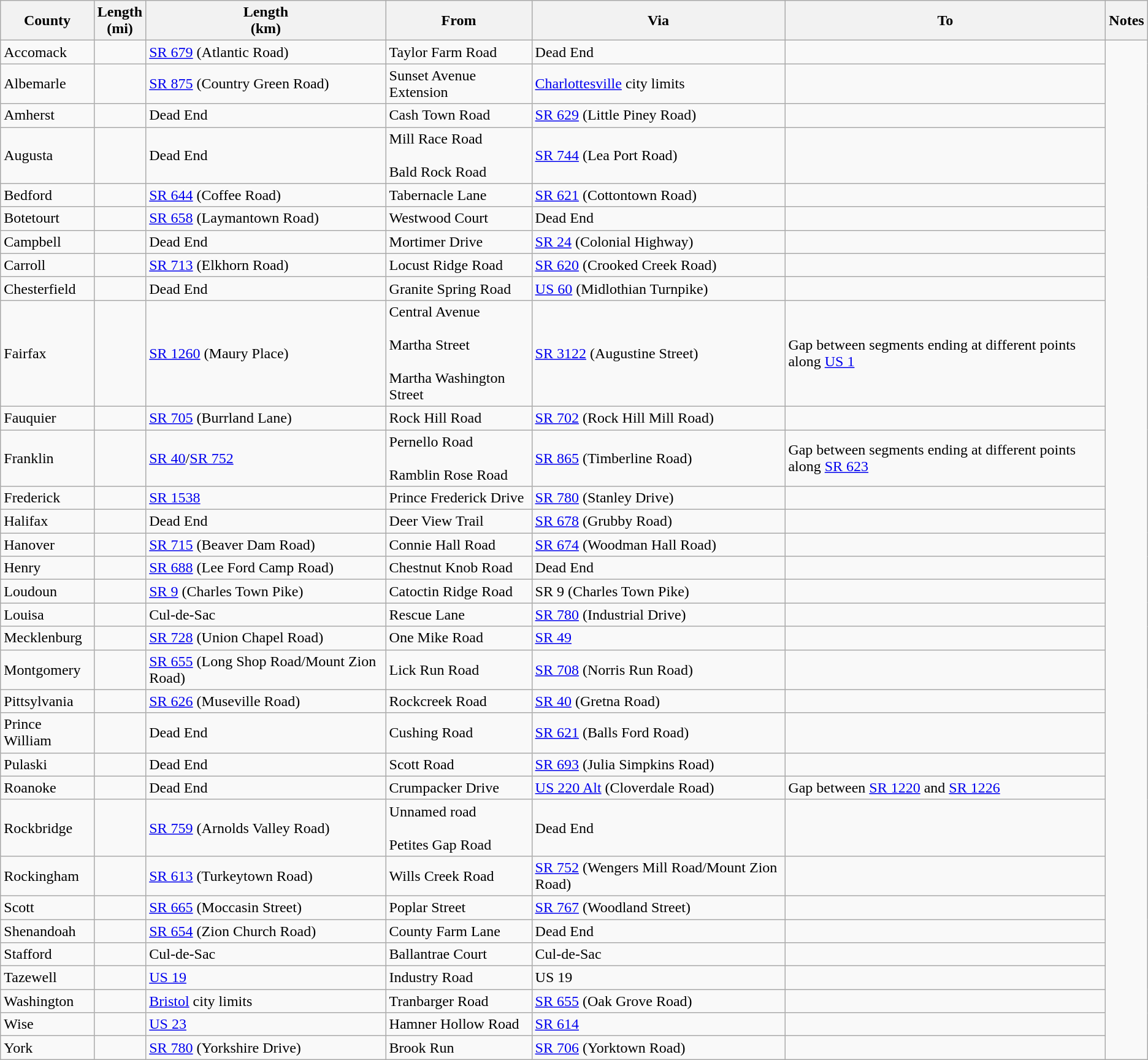<table class="wikitable sortable">
<tr>
<th>County</th>
<th>Length<br>(mi)</th>
<th>Length<br>(km)</th>
<th class="unsortable">From</th>
<th class="unsortable">Via</th>
<th class="unsortable">To</th>
<th class="unsortable">Notes</th>
</tr>
<tr>
<td id="Accomack">Accomack</td>
<td></td>
<td><a href='#'>SR 679</a> (Atlantic Road)</td>
<td>Taylor Farm Road</td>
<td>Dead End</td>
<td></td>
</tr>
<tr>
<td id="Albemarle">Albemarle</td>
<td></td>
<td><a href='#'>SR 875</a> (Country Green Road)</td>
<td>Sunset Avenue Extension</td>
<td><a href='#'>Charlottesville</a> city limits</td>
<td><br>
</td>
</tr>
<tr>
<td id="Amherst">Amherst</td>
<td></td>
<td>Dead End</td>
<td>Cash Town Road</td>
<td><a href='#'>SR 629</a> (Little Piney Road)</td>
<td><br>
</td>
</tr>
<tr>
<td id="Augusta">Augusta</td>
<td></td>
<td>Dead End</td>
<td>Mill Race Road<br><br>Bald Rock Road</td>
<td><a href='#'>SR 744</a> (Lea Port Road)</td>
<td><br></td>
</tr>
<tr>
<td id="Bedford">Bedford</td>
<td></td>
<td><a href='#'>SR 644</a> (Coffee Road)</td>
<td>Tabernacle Lane</td>
<td><a href='#'>SR 621</a> (Cottontown Road)</td>
<td><br></td>
</tr>
<tr>
<td id="Botetourt">Botetourt</td>
<td></td>
<td><a href='#'>SR 658</a> (Laymantown Road)</td>
<td>Westwood Court</td>
<td>Dead End</td>
<td><br>

</td>
</tr>
<tr>
<td id="Campbell">Campbell</td>
<td></td>
<td>Dead End</td>
<td>Mortimer Drive</td>
<td><a href='#'>SR 24</a> (Colonial Highway)</td>
<td><br></td>
</tr>
<tr>
<td id="Carroll">Carroll</td>
<td></td>
<td><a href='#'>SR 713</a> (Elkhorn Road)</td>
<td>Locust Ridge Road</td>
<td><a href='#'>SR 620</a> (Crooked Creek Road)</td>
<td><br>
</td>
</tr>
<tr>
<td id="Chesterfield">Chesterfield</td>
<td></td>
<td>Dead End</td>
<td>Granite Spring Road</td>
<td><a href='#'>US 60</a> (Midlothian Turnpike)</td>
<td><br>





</td>
</tr>
<tr>
<td id="Fairfax">Fairfax</td>
<td></td>
<td><a href='#'>SR 1260</a> (Maury Place)</td>
<td>Central Avenue<br><br>Martha Street<br><br>Martha Washington Street</td>
<td><a href='#'>SR 3122</a> (Augustine Street)</td>
<td>Gap between segments ending at different points along <a href='#'>US 1</a></td>
</tr>
<tr>
<td id="Fauquier">Fauquier</td>
<td></td>
<td><a href='#'>SR 705</a> (Burrland Lane)</td>
<td>Rock Hill Road</td>
<td><a href='#'>SR 702</a> (Rock Hill Mill Road)</td>
<td><br>
</td>
</tr>
<tr>
<td id="Franklin">Franklin</td>
<td></td>
<td><a href='#'>SR 40</a>/<a href='#'>SR 752</a></td>
<td>Pernello Road<br><br>Ramblin Rose Road</td>
<td><a href='#'>SR 865</a> (Timberline Road)</td>
<td>Gap between segments ending at different points along <a href='#'>SR 623</a></td>
</tr>
<tr>
<td id="Frederick">Frederick</td>
<td></td>
<td><a href='#'>SR 1538</a></td>
<td>Prince Frederick Drive</td>
<td><a href='#'>SR 780</a> (Stanley Drive)</td>
<td><br>




</td>
</tr>
<tr>
<td id="Halifax">Halifax</td>
<td></td>
<td>Dead End</td>
<td>Deer View Trail</td>
<td><a href='#'>SR 678</a> (Grubby Road)</td>
<td></td>
</tr>
<tr>
<td id="Hanover">Hanover</td>
<td></td>
<td><a href='#'>SR 715</a> (Beaver Dam Road)</td>
<td>Connie Hall Road</td>
<td><a href='#'>SR 674</a> (Woodman Hall Road)</td>
<td><br></td>
</tr>
<tr>
<td id="Henry">Henry</td>
<td></td>
<td><a href='#'>SR 688</a> (Lee Ford Camp Road)</td>
<td>Chestnut Knob Road</td>
<td>Dead End</td>
<td><br>






</td>
</tr>
<tr>
<td id="Loudoun">Loudoun</td>
<td></td>
<td><a href='#'>SR 9</a> (Charles Town Pike)</td>
<td>Catoctin Ridge Road</td>
<td>SR 9 (Charles Town Pike)</td>
<td></td>
</tr>
<tr>
<td id="Louisa">Louisa</td>
<td></td>
<td>Cul-de-Sac</td>
<td>Rescue Lane</td>
<td><a href='#'>SR 780</a> (Industrial Drive)</td>
<td><br>

</td>
</tr>
<tr>
<td id="Mecklenburg">Mecklenburg</td>
<td></td>
<td><a href='#'>SR 728</a> (Union Chapel Road)</td>
<td>One Mike Road</td>
<td><a href='#'>SR 49</a></td>
<td><br></td>
</tr>
<tr>
<td id="Montgomery">Montgomery</td>
<td></td>
<td><a href='#'>SR 655</a> (Long Shop Road/Mount Zion Road)</td>
<td>Lick Run Road</td>
<td><a href='#'>SR 708</a> (Norris Run Road)</td>
<td><br>






</td>
</tr>
<tr>
<td id="Pittsylvania">Pittsylvania</td>
<td></td>
<td><a href='#'>SR 626</a> (Museville Road)</td>
<td>Rockcreek Road</td>
<td><a href='#'>SR 40</a> (Gretna Road)</td>
<td><br>

</td>
</tr>
<tr>
<td id="Prince William">Prince William</td>
<td></td>
<td>Dead End</td>
<td>Cushing Road</td>
<td><a href='#'>SR 621</a> (Balls Ford Road)</td>
<td></td>
</tr>
<tr>
<td id="Pulaski">Pulaski</td>
<td></td>
<td>Dead End</td>
<td>Scott Road</td>
<td><a href='#'>SR 693</a> (Julia Simpkins Road)</td>
<td><br>
</td>
</tr>
<tr>
<td id="Roanoke">Roanoke</td>
<td></td>
<td>Dead End</td>
<td>Crumpacker Drive</td>
<td><a href='#'>US 220 Alt</a> (Cloverdale Road)</td>
<td>Gap between <a href='#'>SR 1220</a> and <a href='#'>SR 1226</a></td>
</tr>
<tr>
<td id="Rockbridge">Rockbridge</td>
<td></td>
<td><a href='#'>SR 759</a> (Arnolds Valley Road)</td>
<td>Unnamed road<br><br>Petites Gap Road</td>
<td>Dead End</td>
<td></td>
</tr>
<tr>
<td id="Rockingham">Rockingham</td>
<td></td>
<td><a href='#'>SR 613</a> (Turkeytown Road)</td>
<td>Wills Creek Road</td>
<td><a href='#'>SR 752</a> (Wengers Mill Road/Mount Zion Road)</td>
<td><br></td>
</tr>
<tr>
<td id="Scott">Scott</td>
<td></td>
<td><a href='#'>SR 665</a> (Moccasin Street)</td>
<td>Poplar Street</td>
<td><a href='#'>SR 767</a> (Woodland Street)</td>
<td></td>
</tr>
<tr>
<td id="Shenandoah">Shenandoah</td>
<td></td>
<td><a href='#'>SR 654</a> (Zion Church Road)</td>
<td>County Farm Lane</td>
<td>Dead End</td>
<td><br>

</td>
</tr>
<tr>
<td id="Stafford">Stafford</td>
<td></td>
<td>Cul-de-Sac</td>
<td>Ballantrae Court</td>
<td>Cul-de-Sac</td>
<td><br>
</td>
</tr>
<tr>
<td id="Tazewell">Tazewell</td>
<td></td>
<td><a href='#'>US 19</a></td>
<td>Industry Road</td>
<td>US 19</td>
<td><br></td>
</tr>
<tr>
<td id="Washington">Washington</td>
<td></td>
<td><a href='#'>Bristol</a> city limits</td>
<td>Tranbarger Road</td>
<td><a href='#'>SR 655</a> (Oak Grove Road)</td>
<td><br></td>
</tr>
<tr>
<td id="Wise">Wise</td>
<td></td>
<td><a href='#'>US 23</a></td>
<td>Hamner Hollow Road</td>
<td><a href='#'>SR 614</a></td>
<td><br></td>
</tr>
<tr>
<td id="York">York</td>
<td></td>
<td><a href='#'>SR 780</a> (Yorkshire Drive)</td>
<td>Brook Run</td>
<td><a href='#'>SR 706</a> (Yorktown Road)</td>
<td></td>
</tr>
</table>
